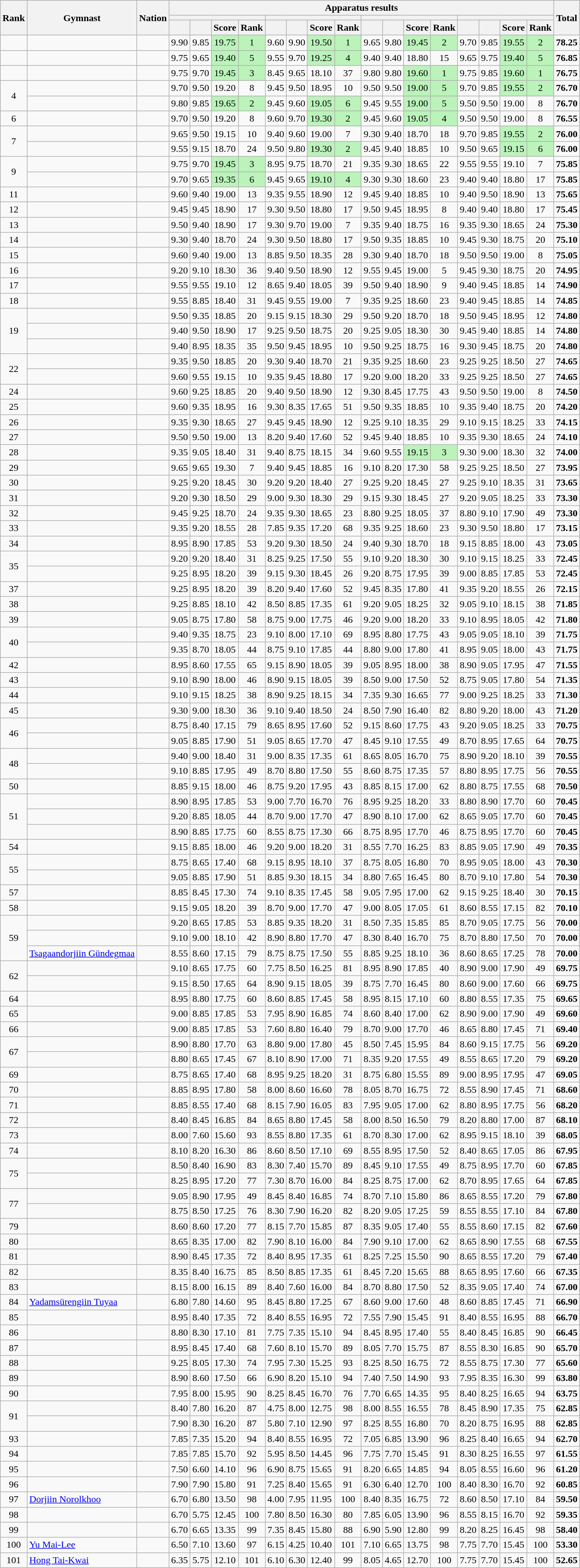<table class="wikitable sortable" style="text-align:center">
<tr>
<th rowspan=3>Rank</th>
<th rowspan=3>Gymnast</th>
<th rowspan=3>Nation</th>
<th colspan=16>Apparatus results</th>
<th rowspan=3>Total</th>
</tr>
<tr>
<th colspan=4></th>
<th colspan=4></th>
<th colspan=4></th>
<th colspan=4></th>
</tr>
<tr>
<th></th>
<th></th>
<th>Score</th>
<th>Rank</th>
<th></th>
<th></th>
<th>Score</th>
<th>Rank</th>
<th></th>
<th></th>
<th>Score</th>
<th>Rank</th>
<th></th>
<th></th>
<th>Score</th>
<th>Rank</th>
</tr>
<tr>
<td></td>
<td align=left></td>
<td align=left></td>
<td>9.90</td>
<td>9.85</td>
<td bgcolor=bbf3bb>19.75</td>
<td bgcolor=bbf3bb>1</td>
<td>9.60</td>
<td>9.90</td>
<td bgcolor=bbf3bb>19.50</td>
<td bgcolor=bbf3bb>1</td>
<td>9.65</td>
<td>9.80</td>
<td bgcolor=bbf3bb>19.45</td>
<td bgcolor=bbf3bb>2</td>
<td>9.70</td>
<td>9.85</td>
<td bgcolor=bbf3bb>19.55</td>
<td bgcolor=bbf3bb>2</td>
<td><strong>78.25</strong></td>
</tr>
<tr>
<td></td>
<td align=left></td>
<td align=left></td>
<td>9.75</td>
<td>9.65</td>
<td bgcolor=bbf3bb>19.40</td>
<td bgcolor=bbf3bb>5</td>
<td>9.55</td>
<td>9.70</td>
<td bgcolor=bbf3bb>19.25</td>
<td bgcolor=bbf3bb>4</td>
<td>9.40</td>
<td>9.40</td>
<td>18.80</td>
<td>15</td>
<td>9.65</td>
<td>9.75</td>
<td bgcolor=bbf3bb>19.40</td>
<td bgcolor=bbf3bb>5</td>
<td><strong>76.85</strong></td>
</tr>
<tr>
<td></td>
<td align=left></td>
<td align=left></td>
<td>9.75</td>
<td>9.70</td>
<td bgcolor=bbf3bb>19.45</td>
<td bgcolor=bbf3bb>3</td>
<td>8.45</td>
<td>9.65</td>
<td>18.10</td>
<td>37</td>
<td>9.80</td>
<td>9.80</td>
<td bgcolor=bbf3bb>19.60</td>
<td bgcolor=bbf3bb>1</td>
<td>9.75</td>
<td>9.85</td>
<td bgcolor=bbf3bb>19.60</td>
<td bgcolor=bbf3bb>1</td>
<td><strong>76.75</strong></td>
</tr>
<tr>
<td rowspan=2>4</td>
<td align=left></td>
<td align=left></td>
<td>9.70</td>
<td>9.50</td>
<td>19.20</td>
<td>8</td>
<td>9.45</td>
<td>9.50</td>
<td>18.95</td>
<td>10</td>
<td>9.50</td>
<td>9.50</td>
<td bgcolor=bbf3bb>19.00</td>
<td bgcolor=bbf3bb>5</td>
<td>9.70</td>
<td>9.85</td>
<td bgcolor=bbf3bb>19.55</td>
<td bgcolor=bbf3bb>2</td>
<td><strong>76.70</strong></td>
</tr>
<tr>
<td align=left></td>
<td align=left></td>
<td>9.80</td>
<td>9.85</td>
<td bgcolor=bbf3bb>19.65</td>
<td bgcolor=bbf3bb>2</td>
<td>9.45</td>
<td>9.60</td>
<td bgcolor=bbf3bb>19.05</td>
<td bgcolor=bbf3bb>6</td>
<td>9.45</td>
<td>9.55</td>
<td bgcolor=bbf3bb>19.00</td>
<td bgcolor=bbf3bb>5</td>
<td>9.50</td>
<td>9.50</td>
<td>19.00</td>
<td>8</td>
<td><strong>76.70</strong></td>
</tr>
<tr>
<td>6</td>
<td align=left></td>
<td align=left></td>
<td>9.70</td>
<td>9.50</td>
<td>19.20</td>
<td>8</td>
<td>9.60</td>
<td>9.70</td>
<td bgcolor=bbf3bb>19.30</td>
<td bgcolor=bbf3bb>2</td>
<td>9.45</td>
<td>9.60</td>
<td bgcolor=bbf3bb>19.05</td>
<td bgcolor=bbf3bb>4</td>
<td>9.50</td>
<td>9.50</td>
<td>19.00</td>
<td>8</td>
<td><strong>76.55</strong></td>
</tr>
<tr>
<td rowspan=2>7</td>
<td align=left></td>
<td align=left></td>
<td>9.65</td>
<td>9.50</td>
<td>19.15</td>
<td>10</td>
<td>9.40</td>
<td>9.60</td>
<td>19.00</td>
<td>7</td>
<td>9.30</td>
<td>9.40</td>
<td>18.70</td>
<td>18</td>
<td>9.70</td>
<td>9.85</td>
<td bgcolor=bbf3bb>19.55</td>
<td bgcolor=bbf3bb>2</td>
<td><strong>76.00</strong></td>
</tr>
<tr>
<td align=left></td>
<td align=left></td>
<td>9.55</td>
<td>9.15</td>
<td>18.70</td>
<td>24</td>
<td>9.50</td>
<td>9.80</td>
<td bgcolor=bbf3bb>19.30</td>
<td bgcolor=bbf3bb>2</td>
<td>9.45</td>
<td>9.40</td>
<td>18.85</td>
<td>10</td>
<td>9.50</td>
<td>9.65</td>
<td bgcolor=bbf3bb>19.15</td>
<td bgcolor=bbf3bb>6</td>
<td><strong>76.00</strong></td>
</tr>
<tr>
<td rowspan=2>9</td>
<td align=left></td>
<td align=left></td>
<td>9.75</td>
<td>9.70</td>
<td bgcolor=bbf3bb>19.45</td>
<td bgcolor=bbf3bb>3</td>
<td>8.95</td>
<td>9.75</td>
<td>18.70</td>
<td>21</td>
<td>9.35</td>
<td>9.30</td>
<td>18.65</td>
<td>22</td>
<td>9.55</td>
<td>9.55</td>
<td>19.10</td>
<td>7</td>
<td><strong>75.85</strong></td>
</tr>
<tr>
<td align=left></td>
<td align=left></td>
<td>9.70</td>
<td>9.65</td>
<td bgcolor=bbf3bb>19.35</td>
<td bgcolor=bbf3bb>6</td>
<td>9.45</td>
<td>9.65</td>
<td bgcolor=bbf3bb>19.10</td>
<td bgcolor=bbf3bb>4</td>
<td>9.30</td>
<td>9.30</td>
<td>18.60</td>
<td>23</td>
<td>9.40</td>
<td>9.40</td>
<td>18.80</td>
<td>17</td>
<td><strong>75.85</strong></td>
</tr>
<tr>
<td>11</td>
<td align=left></td>
<td align=left></td>
<td>9.60</td>
<td>9.40</td>
<td>19.00</td>
<td>13</td>
<td>9.35</td>
<td>9.55</td>
<td>18.90</td>
<td>12</td>
<td>9.45</td>
<td>9.40</td>
<td>18.85</td>
<td>10</td>
<td>9.40</td>
<td>9.50</td>
<td>18.90</td>
<td>13</td>
<td><strong>75.65</strong></td>
</tr>
<tr>
<td>12</td>
<td align=left></td>
<td align=left></td>
<td>9.45</td>
<td>9.45</td>
<td>18.90</td>
<td>17</td>
<td>9.30</td>
<td>9.50</td>
<td>18.80</td>
<td>17</td>
<td>9.50</td>
<td>9.45</td>
<td>18.95</td>
<td>8</td>
<td>9.40</td>
<td>9.40</td>
<td>18.80</td>
<td>17</td>
<td><strong>75.45</strong></td>
</tr>
<tr>
<td>13</td>
<td align=left></td>
<td align=left></td>
<td>9.50</td>
<td>9.40</td>
<td>18.90</td>
<td>17</td>
<td>9.30</td>
<td>9.70</td>
<td>19.00</td>
<td>7</td>
<td>9.35</td>
<td>9.40</td>
<td>18.75</td>
<td>16</td>
<td>9.35</td>
<td>9.30</td>
<td>18.65</td>
<td>24</td>
<td><strong>75.30</strong></td>
</tr>
<tr>
<td>14</td>
<td align=left></td>
<td align=left></td>
<td>9.30</td>
<td>9.40</td>
<td>18.70</td>
<td>24</td>
<td>9.30</td>
<td>9.50</td>
<td>18.80</td>
<td>17</td>
<td>9.50</td>
<td>9.35</td>
<td>18.85</td>
<td>10</td>
<td>9.45</td>
<td>9.30</td>
<td>18.75</td>
<td>20</td>
<td><strong>75.10</strong></td>
</tr>
<tr>
<td>15</td>
<td align=left></td>
<td align="left"></td>
<td>9.60</td>
<td>9.40</td>
<td>19.00</td>
<td>13</td>
<td>8.85</td>
<td>9.50</td>
<td>18.35</td>
<td>28</td>
<td>9.30</td>
<td>9.40</td>
<td>18.70</td>
<td>18</td>
<td>9.50</td>
<td>9.50</td>
<td>19.00</td>
<td>8</td>
<td><strong>75.05</strong></td>
</tr>
<tr>
<td>16</td>
<td align=left></td>
<td align=left></td>
<td>9.20</td>
<td>9.10</td>
<td>18.30</td>
<td>36</td>
<td>9.40</td>
<td>9.50</td>
<td>18.90</td>
<td>12</td>
<td>9.55</td>
<td>9.45</td>
<td>19.00</td>
<td>5</td>
<td>9.45</td>
<td>9.30</td>
<td>18.75</td>
<td>20</td>
<td><strong>74.95</strong></td>
</tr>
<tr>
<td>17</td>
<td align=left></td>
<td align=left></td>
<td>9.55</td>
<td>9.55</td>
<td>19.10</td>
<td>12</td>
<td>8.65</td>
<td>9.40</td>
<td>18.05</td>
<td>39</td>
<td>9.50</td>
<td>9.40</td>
<td>18.90</td>
<td>9</td>
<td>9.40</td>
<td>9.45</td>
<td>18.85</td>
<td>14</td>
<td><strong>74.90</strong></td>
</tr>
<tr>
<td>18</td>
<td align=left></td>
<td align=left></td>
<td>9.55</td>
<td>8.85</td>
<td>18.40</td>
<td>31</td>
<td>9.45</td>
<td>9.55</td>
<td>19.00</td>
<td>7</td>
<td>9.35</td>
<td>9.25</td>
<td>18.60</td>
<td>23</td>
<td>9.40</td>
<td>9.45</td>
<td>18.85</td>
<td>14</td>
<td><strong>74.85</strong></td>
</tr>
<tr>
<td rowspan=3>19</td>
<td align=left></td>
<td align=left></td>
<td>9.50</td>
<td>9.35</td>
<td>18.85</td>
<td>20</td>
<td>9.15</td>
<td>9.15</td>
<td>18.30</td>
<td>29</td>
<td>9.50</td>
<td>9.20</td>
<td>18.70</td>
<td>18</td>
<td>9.50</td>
<td>9.45</td>
<td>18.95</td>
<td>12</td>
<td><strong>74.80</strong></td>
</tr>
<tr>
<td align=left></td>
<td align=left></td>
<td>9.40</td>
<td>9.50</td>
<td>18.90</td>
<td>17</td>
<td>9.25</td>
<td>9.50</td>
<td>18.75</td>
<td>20</td>
<td>9.25</td>
<td>9.05</td>
<td>18.30</td>
<td>30</td>
<td>9.45</td>
<td>9.40</td>
<td>18.85</td>
<td>14</td>
<td><strong>74.80</strong></td>
</tr>
<tr>
<td align=left></td>
<td align=left></td>
<td>9.40</td>
<td>8.95</td>
<td>18.35</td>
<td>35</td>
<td>9.50</td>
<td>9.45</td>
<td>18.95</td>
<td>10</td>
<td>9.50</td>
<td>9.25</td>
<td>18.75</td>
<td>16</td>
<td>9.30</td>
<td>9.45</td>
<td>18.75</td>
<td>20</td>
<td><strong>74.80</strong></td>
</tr>
<tr>
<td rowspan=2>22</td>
<td align=left></td>
<td align=left></td>
<td>9.35</td>
<td>9.50</td>
<td>18.85</td>
<td>20</td>
<td>9.30</td>
<td>9.40</td>
<td>18.70</td>
<td>21</td>
<td>9.35</td>
<td>9.25</td>
<td>18.60</td>
<td>23</td>
<td>9.25</td>
<td>9.25</td>
<td>18.50</td>
<td>27</td>
<td><strong>74.65</strong></td>
</tr>
<tr>
<td align=left></td>
<td align=left></td>
<td>9.60</td>
<td>9.55</td>
<td>19.15</td>
<td>10</td>
<td>9.35</td>
<td>9.45</td>
<td>18.80</td>
<td>17</td>
<td>9.20</td>
<td>9.00</td>
<td>18.20</td>
<td>33</td>
<td>9.25</td>
<td>9.25</td>
<td>18.50</td>
<td>27</td>
<td><strong>74.65</strong></td>
</tr>
<tr>
<td>24</td>
<td align=left></td>
<td align=left></td>
<td>9.60</td>
<td>9.25</td>
<td>18.85</td>
<td>20</td>
<td>9.40</td>
<td>9.50</td>
<td>18.90</td>
<td>12</td>
<td>9.30</td>
<td>8.45</td>
<td>17.75</td>
<td>43</td>
<td>9.50</td>
<td>9.50</td>
<td>19.00</td>
<td>8</td>
<td><strong>74.50</strong></td>
</tr>
<tr>
<td>25</td>
<td align=left></td>
<td align=left></td>
<td>9.60</td>
<td>9.35</td>
<td>18.95</td>
<td>16</td>
<td>9.30</td>
<td>8.35</td>
<td>17.65</td>
<td>51</td>
<td>9.50</td>
<td>9.35</td>
<td>18.85</td>
<td>10</td>
<td>9.35</td>
<td>9.40</td>
<td>18.75</td>
<td>20</td>
<td><strong>74.20</strong></td>
</tr>
<tr>
<td>26</td>
<td align=left></td>
<td align=left></td>
<td>9.35</td>
<td>9.30</td>
<td>18.65</td>
<td>27</td>
<td>9.45</td>
<td>9.45</td>
<td>18.90</td>
<td>12</td>
<td>9.25</td>
<td>9.10</td>
<td>18.35</td>
<td>29</td>
<td>9.10</td>
<td>9.15</td>
<td>18.25</td>
<td>33</td>
<td><strong>74.15</strong></td>
</tr>
<tr>
<td>27</td>
<td align=left></td>
<td align=left></td>
<td>9.50</td>
<td>9.50</td>
<td>19.00</td>
<td>13</td>
<td>8.20</td>
<td>9.40</td>
<td>17.60</td>
<td>52</td>
<td>9.45</td>
<td>9.40</td>
<td>18.85</td>
<td>10</td>
<td>9.35</td>
<td>9.30</td>
<td>18.65</td>
<td>24</td>
<td><strong>74.10</strong></td>
</tr>
<tr>
<td>28</td>
<td align=left></td>
<td align=left></td>
<td>9.35</td>
<td>9.05</td>
<td>18.40</td>
<td>31</td>
<td>9.40</td>
<td>8.75</td>
<td>18.15</td>
<td>34</td>
<td>9.60</td>
<td>9.55</td>
<td bgcolor=bbf3bb>19.15</td>
<td bgcolor=bbf3bb>3</td>
<td>9.30</td>
<td>9.00</td>
<td>18.30</td>
<td>32</td>
<td><strong>74.00</strong></td>
</tr>
<tr>
<td>29</td>
<td align=left></td>
<td align=left></td>
<td>9.65</td>
<td>9.65</td>
<td>19.30</td>
<td>7</td>
<td>9.40</td>
<td>9.45</td>
<td>18.85</td>
<td>16</td>
<td>9.10</td>
<td>8.20</td>
<td>17.30</td>
<td>58</td>
<td>9.25</td>
<td>9.25</td>
<td>18.50</td>
<td>27</td>
<td><strong>73.95</strong></td>
</tr>
<tr>
<td>30</td>
<td align=left></td>
<td align=left></td>
<td>9.25</td>
<td>9.20</td>
<td>18.45</td>
<td>30</td>
<td>9.20</td>
<td>9.20</td>
<td>18.40</td>
<td>27</td>
<td>9.25</td>
<td>9.20</td>
<td>18.45</td>
<td>27</td>
<td>9.25</td>
<td>9.10</td>
<td>18.35</td>
<td>31</td>
<td><strong>73.65</strong></td>
</tr>
<tr>
<td>31</td>
<td align=left></td>
<td align=left></td>
<td>9.20</td>
<td>9.30</td>
<td>18.50</td>
<td>29</td>
<td>9.00</td>
<td>9.30</td>
<td>18.30</td>
<td>29</td>
<td>9.15</td>
<td>9.30</td>
<td>18.45</td>
<td>27</td>
<td>9.20</td>
<td>9.05</td>
<td>18.25</td>
<td>33</td>
<td><strong>73.30</strong></td>
</tr>
<tr>
<td>32</td>
<td align=left></td>
<td align=left></td>
<td>9.45</td>
<td>9.25</td>
<td>18.70</td>
<td>24</td>
<td>9.35</td>
<td>9.30</td>
<td>18.65</td>
<td>23</td>
<td>8.80</td>
<td>9.25</td>
<td>18.05</td>
<td>37</td>
<td>8.80</td>
<td>9.10</td>
<td>17.90</td>
<td>49</td>
<td><strong>73.30</strong></td>
</tr>
<tr>
<td>33</td>
<td align=left></td>
<td align=left></td>
<td>9.35</td>
<td>9.20</td>
<td>18.55</td>
<td>28</td>
<td>7.85</td>
<td>9.35</td>
<td>17.20</td>
<td>68</td>
<td>9.35</td>
<td>9.25</td>
<td>18.60</td>
<td>23</td>
<td>9.30</td>
<td>9.50</td>
<td>18.80</td>
<td>17</td>
<td><strong>73.15</strong></td>
</tr>
<tr>
<td>34</td>
<td align=left></td>
<td align=left></td>
<td>8.95</td>
<td>8.90</td>
<td>17.85</td>
<td>53</td>
<td>9.20</td>
<td>9.30</td>
<td>18.50</td>
<td>24</td>
<td>9.40</td>
<td>9.30</td>
<td>18.70</td>
<td>18</td>
<td>9.15</td>
<td>8.85</td>
<td>18.00</td>
<td>43</td>
<td><strong>73.05</strong></td>
</tr>
<tr>
<td rowspan=2>35</td>
<td align=left></td>
<td align=left></td>
<td>9.20</td>
<td>9.20</td>
<td>18.40</td>
<td>31</td>
<td>8.25</td>
<td>9.25</td>
<td>17.50</td>
<td>55</td>
<td>9.10</td>
<td>9.20</td>
<td>18.30</td>
<td>30</td>
<td>9.10</td>
<td>9.15</td>
<td>18.25</td>
<td>33</td>
<td><strong>72.45</strong></td>
</tr>
<tr>
<td align=left></td>
<td align=left></td>
<td>9.25</td>
<td>8.95</td>
<td>18.20</td>
<td>39</td>
<td>9.15</td>
<td>9.30</td>
<td>18.45</td>
<td>26</td>
<td>9.20</td>
<td>8.75</td>
<td>17.95</td>
<td>39</td>
<td>9.00</td>
<td>8.85</td>
<td>17.85</td>
<td>53</td>
<td><strong>72.45</strong></td>
</tr>
<tr>
<td>37</td>
<td align=left></td>
<td align=left></td>
<td>9.25</td>
<td>8.95</td>
<td>18.20</td>
<td>39</td>
<td>8.20</td>
<td>9.40</td>
<td>17.60</td>
<td>52</td>
<td>9.45</td>
<td>8.35</td>
<td>17.80</td>
<td>41</td>
<td>9.35</td>
<td>9.20</td>
<td>18.55</td>
<td>26</td>
<td><strong>72.15</strong></td>
</tr>
<tr>
<td>38</td>
<td align=left></td>
<td align=left></td>
<td>9.25</td>
<td>8.85</td>
<td>18.10</td>
<td>42</td>
<td>8.50</td>
<td>8.85</td>
<td>17.35</td>
<td>61</td>
<td>9.20</td>
<td>9.05</td>
<td>18.25</td>
<td>32</td>
<td>9.05</td>
<td>9.10</td>
<td>18.15</td>
<td>38</td>
<td><strong>71.85</strong></td>
</tr>
<tr>
<td>39</td>
<td align=left></td>
<td align=left></td>
<td>9.05</td>
<td>8.75</td>
<td>17.80</td>
<td>58</td>
<td>8.75</td>
<td>9.00</td>
<td>17.75</td>
<td>46</td>
<td>9.20</td>
<td>9.00</td>
<td>18.20</td>
<td>33</td>
<td>9.10</td>
<td>8.95</td>
<td>18.05</td>
<td>42</td>
<td><strong>71.80</strong></td>
</tr>
<tr>
<td rowspan=2>40</td>
<td align=left></td>
<td align=left></td>
<td>9.40</td>
<td>9.35</td>
<td>18.75</td>
<td>23</td>
<td>9.10</td>
<td>8.00</td>
<td>17.10</td>
<td>69</td>
<td>8.95</td>
<td>8.80</td>
<td>17.75</td>
<td>43</td>
<td>9.05</td>
<td>9.05</td>
<td>18.10</td>
<td>39</td>
<td><strong>71.75</strong></td>
</tr>
<tr>
<td align=left></td>
<td align=left></td>
<td>9.35</td>
<td>8.70</td>
<td>18.05</td>
<td>44</td>
<td>8.75</td>
<td>9.10</td>
<td>17.85</td>
<td>44</td>
<td>8.80</td>
<td>9.00</td>
<td>17.80</td>
<td>41</td>
<td>8.95</td>
<td>9.05</td>
<td>18.00</td>
<td>43</td>
<td><strong>71.75</strong></td>
</tr>
<tr>
<td>42</td>
<td align=left></td>
<td align=left></td>
<td>8.95</td>
<td>8.60</td>
<td>17.55</td>
<td>65</td>
<td>9.15</td>
<td>8.90</td>
<td>18.05</td>
<td>39</td>
<td>9.05</td>
<td>8.95</td>
<td>18.00</td>
<td>38</td>
<td>8.90</td>
<td>9.05</td>
<td>17.95</td>
<td>47</td>
<td><strong>71.55</strong></td>
</tr>
<tr>
<td>43</td>
<td align=left></td>
<td align=left></td>
<td>9.10</td>
<td>8.90</td>
<td>18.00</td>
<td>46</td>
<td>8.90</td>
<td>9.15</td>
<td>18.05</td>
<td>39</td>
<td>8.50</td>
<td>9.00</td>
<td>17.50</td>
<td>52</td>
<td>8.75</td>
<td>9.05</td>
<td>17.80</td>
<td>54</td>
<td><strong>71.35</strong></td>
</tr>
<tr>
<td>44</td>
<td align=left></td>
<td align=left></td>
<td>9.10</td>
<td>9.15</td>
<td>18.25</td>
<td>38</td>
<td>8.90</td>
<td>9.25</td>
<td>18.15</td>
<td>34</td>
<td>7.35</td>
<td>9.30</td>
<td>16.65</td>
<td>77</td>
<td>9.00</td>
<td>9.25</td>
<td>18.25</td>
<td>33</td>
<td><strong>71.30</strong></td>
</tr>
<tr>
<td>45</td>
<td align=left></td>
<td align=left></td>
<td>9.30</td>
<td>9.00</td>
<td>18.30</td>
<td>36</td>
<td>9.10</td>
<td>9.40</td>
<td>18.50</td>
<td>24</td>
<td>8.50</td>
<td>7.90</td>
<td>16.40</td>
<td>82</td>
<td>8.80</td>
<td>9.20</td>
<td>18.00</td>
<td>43</td>
<td><strong>71.20</strong></td>
</tr>
<tr>
<td rowspan=2>46</td>
<td align=left></td>
<td align=left></td>
<td>8.75</td>
<td>8.40</td>
<td>17.15</td>
<td>79</td>
<td>8.65</td>
<td>8.95</td>
<td>17.60</td>
<td>52</td>
<td>9.15</td>
<td>8.60</td>
<td>17.75</td>
<td>43</td>
<td>9.20</td>
<td>9.05</td>
<td>18.25</td>
<td>33</td>
<td><strong>70.75</strong></td>
</tr>
<tr>
<td align=left></td>
<td align=left></td>
<td>9.05</td>
<td>8.85</td>
<td>17.90</td>
<td>51</td>
<td>9.05</td>
<td>8.65</td>
<td>17.70</td>
<td>47</td>
<td>8.45</td>
<td>9.10</td>
<td>17.55</td>
<td>49</td>
<td>8.70</td>
<td>8.95</td>
<td>17.65</td>
<td>64</td>
<td><strong>70.75</strong></td>
</tr>
<tr>
<td rowspan=2>48</td>
<td align=left></td>
<td align=left></td>
<td>9.40</td>
<td>9.00</td>
<td>18.40</td>
<td>31</td>
<td>9.00</td>
<td>8.35</td>
<td>17.35</td>
<td>61</td>
<td>8.65</td>
<td>8.05</td>
<td>16.70</td>
<td>75</td>
<td>8.90</td>
<td>9.20</td>
<td>18.10</td>
<td>39</td>
<td><strong>70.55</strong></td>
</tr>
<tr>
<td align=left></td>
<td align=left></td>
<td>9.10</td>
<td>8.85</td>
<td>17.95</td>
<td>49</td>
<td>8.70</td>
<td>8.80</td>
<td>17.50</td>
<td>55</td>
<td>8.60</td>
<td>8.75</td>
<td>17.35</td>
<td>57</td>
<td>8.80</td>
<td>8.95</td>
<td>17.75</td>
<td>56</td>
<td><strong>70.55</strong></td>
</tr>
<tr>
<td>50</td>
<td align=left></td>
<td align=left></td>
<td>8.85</td>
<td>9.15</td>
<td>18.00</td>
<td>46</td>
<td>8.75</td>
<td>9.20</td>
<td>17.95</td>
<td>43</td>
<td>8.85</td>
<td>8.15</td>
<td>17.00</td>
<td>62</td>
<td>8.80</td>
<td>8.75</td>
<td>17.55</td>
<td>68</td>
<td><strong>70.50</strong></td>
</tr>
<tr>
<td rowspan=3>51</td>
<td align=left></td>
<td align=left></td>
<td>8.90</td>
<td>8.95</td>
<td>17.85</td>
<td>53</td>
<td>9.00</td>
<td>7.70</td>
<td>16.70</td>
<td>76</td>
<td>8.95</td>
<td>9.25</td>
<td>18.20</td>
<td>33</td>
<td>8.80</td>
<td>8.90</td>
<td>17.70</td>
<td>60</td>
<td><strong>70.45</strong></td>
</tr>
<tr>
<td align=left></td>
<td align=left></td>
<td>9.20</td>
<td>8.85</td>
<td>18.05</td>
<td>44</td>
<td>8.70</td>
<td>9.00</td>
<td>17.70</td>
<td>47</td>
<td>8.90</td>
<td>8.10</td>
<td>17.00</td>
<td>62</td>
<td>8.65</td>
<td>9.05</td>
<td>17.70</td>
<td>60</td>
<td><strong>70.45</strong></td>
</tr>
<tr>
<td align=left></td>
<td align=left></td>
<td>8.90</td>
<td>8.85</td>
<td>17.75</td>
<td>60</td>
<td>8.55</td>
<td>8.75</td>
<td>17.30</td>
<td>66</td>
<td>8.75</td>
<td>8.95</td>
<td>17.70</td>
<td>46</td>
<td>8.75</td>
<td>8.95</td>
<td>17.70</td>
<td>60</td>
<td><strong>70.45</strong></td>
</tr>
<tr>
<td>54</td>
<td align=left></td>
<td align="left"></td>
<td>9.15</td>
<td>8.85</td>
<td>18.00</td>
<td>46</td>
<td>9.20</td>
<td>9.00</td>
<td>18.20</td>
<td>31</td>
<td>8.55</td>
<td>7.70</td>
<td>16.25</td>
<td>83</td>
<td>8.85</td>
<td>9.05</td>
<td>17.90</td>
<td>49</td>
<td><strong>70.35</strong></td>
</tr>
<tr>
<td rowspan=2>55</td>
<td align=left></td>
<td align=left></td>
<td>8.75</td>
<td>8.65</td>
<td>17.40</td>
<td>68</td>
<td>9.15</td>
<td>8.95</td>
<td>18.10</td>
<td>37</td>
<td>8.75</td>
<td>8.05</td>
<td>16.80</td>
<td>70</td>
<td>8.95</td>
<td>9.05</td>
<td>18.00</td>
<td>43</td>
<td><strong>70.30</strong></td>
</tr>
<tr>
<td align=left></td>
<td align=left></td>
<td>9.05</td>
<td>8.85</td>
<td>17.90</td>
<td>51</td>
<td>8.85</td>
<td>9.30</td>
<td>18.15</td>
<td>34</td>
<td>8.80</td>
<td>7.65</td>
<td>16.45</td>
<td>80</td>
<td>8.70</td>
<td>9.10</td>
<td>17.80</td>
<td>54</td>
<td><strong>70.30</strong></td>
</tr>
<tr>
<td>57</td>
<td align=left></td>
<td align=left></td>
<td>8.85</td>
<td>8.45</td>
<td>17.30</td>
<td>74</td>
<td>9.10</td>
<td>8.35</td>
<td>17.45</td>
<td>58</td>
<td>9.05</td>
<td>7.95</td>
<td>17.00</td>
<td>62</td>
<td>9.15</td>
<td>9.25</td>
<td>18.40</td>
<td>30</td>
<td><strong>70.15</strong></td>
</tr>
<tr>
<td>58</td>
<td align=left></td>
<td align=left></td>
<td>9.15</td>
<td>9.05</td>
<td>18.20</td>
<td>39</td>
<td>8.70</td>
<td>9.00</td>
<td>17.70</td>
<td>47</td>
<td>9.00</td>
<td>8.05</td>
<td>17.05</td>
<td>61</td>
<td>8.60</td>
<td>8.55</td>
<td>17.15</td>
<td>82</td>
<td><strong>70.10</strong></td>
</tr>
<tr>
<td rowspan=3>59</td>
<td align=left></td>
<td align=left></td>
<td>9.20</td>
<td>8.65</td>
<td>17.85</td>
<td>53</td>
<td>8.85</td>
<td>9.35</td>
<td>18.20</td>
<td>31</td>
<td>8.50</td>
<td>7.35</td>
<td>15.85</td>
<td>85</td>
<td>8.70</td>
<td>9.05</td>
<td>17.75</td>
<td>56</td>
<td><strong>70.00</strong></td>
</tr>
<tr>
<td align=left></td>
<td align=left></td>
<td>9.10</td>
<td>9.00</td>
<td>18.10</td>
<td>42</td>
<td>8.90</td>
<td>8.80</td>
<td>17.70</td>
<td>47</td>
<td>8.30</td>
<td>8.40</td>
<td>16.70</td>
<td>75</td>
<td>8.70</td>
<td>8.80</td>
<td>17.50</td>
<td>70</td>
<td><strong>70.00</strong></td>
</tr>
<tr>
<td align=left><a href='#'>Tsagaandorjiin Gündegmaa</a></td>
<td align="left"></td>
<td>8.55</td>
<td>8.60</td>
<td>17.15</td>
<td>79</td>
<td>8.75</td>
<td>8.75</td>
<td>17.50</td>
<td>55</td>
<td>8.85</td>
<td>9.25</td>
<td>18.10</td>
<td>36</td>
<td>8.60</td>
<td>8.65</td>
<td>17.25</td>
<td>78</td>
<td><strong>70.00</strong></td>
</tr>
<tr>
<td rowspan=2>62</td>
<td align=left></td>
<td align=left></td>
<td>9.10</td>
<td>8.65</td>
<td>17.75</td>
<td>60</td>
<td>7.75</td>
<td>8.50</td>
<td>16.25</td>
<td>81</td>
<td>8.95</td>
<td>8.90</td>
<td>17.85</td>
<td>40</td>
<td>8.90</td>
<td>9.00</td>
<td>17.90</td>
<td>49</td>
<td><strong>69.75</strong></td>
</tr>
<tr>
<td align=left></td>
<td align=left></td>
<td>9.15</td>
<td>8.50</td>
<td>17.65</td>
<td>64</td>
<td>8.90</td>
<td>9.15</td>
<td>18.05</td>
<td>39</td>
<td>8.75</td>
<td>7.70</td>
<td>16.45</td>
<td>80</td>
<td>8.60</td>
<td>9.00</td>
<td>17.60</td>
<td>66</td>
<td><strong>69.75</strong></td>
</tr>
<tr>
<td>64</td>
<td align=left></td>
<td align=left></td>
<td>8.95</td>
<td>8.80</td>
<td>17.75</td>
<td>60</td>
<td>8.60</td>
<td>8.85</td>
<td>17.45</td>
<td>58</td>
<td>8.95</td>
<td>8.15</td>
<td>17.10</td>
<td>60</td>
<td>8.80</td>
<td>8.55</td>
<td>17.35</td>
<td>75</td>
<td><strong>69.65</strong></td>
</tr>
<tr>
<td>65</td>
<td align=left></td>
<td align=left></td>
<td>9.00</td>
<td>8.85</td>
<td>17.85</td>
<td>53</td>
<td>7.95</td>
<td>8.90</td>
<td>16.85</td>
<td>74</td>
<td>8.60</td>
<td>8.40</td>
<td>17.00</td>
<td>62</td>
<td>8.90</td>
<td>9.00</td>
<td>17.90</td>
<td>49</td>
<td><strong>69.60</strong></td>
</tr>
<tr>
<td>66</td>
<td align=left></td>
<td align=left></td>
<td>9.00</td>
<td>8.85</td>
<td>17.85</td>
<td>53</td>
<td>7.60</td>
<td>8.80</td>
<td>16.40</td>
<td>79</td>
<td>8.70</td>
<td>9.00</td>
<td>17.70</td>
<td>46</td>
<td>8.65</td>
<td>8.80</td>
<td>17.45</td>
<td>71</td>
<td><strong>69.40</strong></td>
</tr>
<tr>
<td rowspan=2>67</td>
<td align=left></td>
<td align=left></td>
<td>8.90</td>
<td>8.80</td>
<td>17.70</td>
<td>63</td>
<td>8.80</td>
<td>9.00</td>
<td>17.80</td>
<td>45</td>
<td>8.50</td>
<td>7.45</td>
<td>15.95</td>
<td>84</td>
<td>8.60</td>
<td>9.15</td>
<td>17.75</td>
<td>56</td>
<td><strong>69.20</strong></td>
</tr>
<tr>
<td align=left></td>
<td align=left></td>
<td>8.80</td>
<td>8.65</td>
<td>17.45</td>
<td>67</td>
<td>8.10</td>
<td>8.90</td>
<td>17.00</td>
<td>71</td>
<td>8.35</td>
<td>9.20</td>
<td>17.55</td>
<td>49</td>
<td>8.55</td>
<td>8.65</td>
<td>17.20</td>
<td>79</td>
<td><strong>69.20</strong></td>
</tr>
<tr>
<td>69</td>
<td align=left></td>
<td align=left></td>
<td>8.75</td>
<td>8.65</td>
<td>17.40</td>
<td>68</td>
<td>8.95</td>
<td>9.25</td>
<td>18.20</td>
<td>31</td>
<td>8.75</td>
<td>6.80</td>
<td>15.55</td>
<td>89</td>
<td>9.00</td>
<td>8.95</td>
<td>17.95</td>
<td>47</td>
<td><strong>69.05</strong></td>
</tr>
<tr>
<td>70</td>
<td align=left></td>
<td align=left></td>
<td>8.85</td>
<td>8.95</td>
<td>17.80</td>
<td>58</td>
<td>8.00</td>
<td>8.60</td>
<td>16.60</td>
<td>78</td>
<td>8.05</td>
<td>8.70</td>
<td>16.75</td>
<td>72</td>
<td>8.55</td>
<td>8.90</td>
<td>17.45</td>
<td>71</td>
<td><strong>68.60</strong></td>
</tr>
<tr>
<td>71</td>
<td align=left></td>
<td align="left"></td>
<td>8.85</td>
<td>8.55</td>
<td>17.40</td>
<td>68</td>
<td>8.15</td>
<td>7.90</td>
<td>16.05</td>
<td>83</td>
<td>7.95</td>
<td>9.05</td>
<td>17.00</td>
<td>62</td>
<td>8.80</td>
<td>8.95</td>
<td>17.75</td>
<td>56</td>
<td><strong>68.20</strong></td>
</tr>
<tr>
<td>72</td>
<td align=left></td>
<td align="left"></td>
<td>8.40</td>
<td>8.45</td>
<td>16.85</td>
<td>84</td>
<td>8.65</td>
<td>8.80</td>
<td>17.45</td>
<td>58</td>
<td>8.00</td>
<td>8.50</td>
<td>16.50</td>
<td>79</td>
<td>8.20</td>
<td>8.80</td>
<td>17.00</td>
<td>87</td>
<td><strong>68.10</strong></td>
</tr>
<tr>
<td>73</td>
<td align=left></td>
<td align=left></td>
<td>8.00</td>
<td>7.60</td>
<td>15.60</td>
<td>93</td>
<td>8.55</td>
<td>8.80</td>
<td>17.35</td>
<td>61</td>
<td>8.70</td>
<td>8.30</td>
<td>17.00</td>
<td>62</td>
<td>8.95</td>
<td>9.15</td>
<td>18.10</td>
<td>39</td>
<td><strong>68.05</strong></td>
</tr>
<tr>
<td>74</td>
<td align=left></td>
<td align=left></td>
<td>8.10</td>
<td>8.20</td>
<td>16.30</td>
<td>86</td>
<td>8.60</td>
<td>8.50</td>
<td>17.10</td>
<td>69</td>
<td>8.55</td>
<td>8.95</td>
<td>17.50</td>
<td>52</td>
<td>8.40</td>
<td>8.65</td>
<td>17.05</td>
<td>86</td>
<td><strong>67.95</strong></td>
</tr>
<tr>
<td rowspan=2>75</td>
<td align=left></td>
<td align=left></td>
<td>8.50</td>
<td>8.40</td>
<td>16.90</td>
<td>83</td>
<td>8.30</td>
<td>7.40</td>
<td>15.70</td>
<td>89</td>
<td>8.45</td>
<td>9.10</td>
<td>17.55</td>
<td>49</td>
<td>8.75</td>
<td>8.95</td>
<td>17.70</td>
<td>60</td>
<td><strong>67.85</strong></td>
</tr>
<tr>
<td align=left></td>
<td align="left"></td>
<td>8.25</td>
<td>8.95</td>
<td>17.20</td>
<td>77</td>
<td>7.30</td>
<td>8.70</td>
<td>16.00</td>
<td>84</td>
<td>8.25</td>
<td>8.75</td>
<td>17.00</td>
<td>62</td>
<td>8.70</td>
<td>8.95</td>
<td>17.65</td>
<td>64</td>
<td><strong>67.85</strong></td>
</tr>
<tr>
<td rowspan=2>77</td>
<td align=left></td>
<td align=left></td>
<td>9.05</td>
<td>8.90</td>
<td>17.95</td>
<td>49</td>
<td>8.45</td>
<td>8.40</td>
<td>16.85</td>
<td>74</td>
<td>8.70</td>
<td>7.10</td>
<td>15.80</td>
<td>86</td>
<td>8.65</td>
<td>8.55</td>
<td>17.20</td>
<td>79</td>
<td><strong>67.80</strong></td>
</tr>
<tr>
<td align=left></td>
<td align=left></td>
<td>8.75</td>
<td>8.50</td>
<td>17.25</td>
<td>76</td>
<td>8.30</td>
<td>7.90</td>
<td>16.20</td>
<td>82</td>
<td>8.20</td>
<td>9.05</td>
<td>17.25</td>
<td>59</td>
<td>8.55</td>
<td>8.55</td>
<td>17.10</td>
<td>84</td>
<td><strong>67.80</strong></td>
</tr>
<tr>
<td>79</td>
<td align=left></td>
<td align=left></td>
<td>8.60</td>
<td>8.60</td>
<td>17.20</td>
<td>77</td>
<td>8.15</td>
<td>7.70</td>
<td>15.85</td>
<td>87</td>
<td>8.35</td>
<td>9.05</td>
<td>17.40</td>
<td>55</td>
<td>8.55</td>
<td>8.60</td>
<td>17.15</td>
<td>82</td>
<td><strong>67.60</strong></td>
</tr>
<tr>
<td>80</td>
<td align=left></td>
<td align=left></td>
<td>8.65</td>
<td>8.35</td>
<td>17.00</td>
<td>82</td>
<td>7.90</td>
<td>8.10</td>
<td>16.00</td>
<td>84</td>
<td>7.90</td>
<td>9.10</td>
<td>17.00</td>
<td>62</td>
<td>8.65</td>
<td>8.90</td>
<td>17.55</td>
<td>68</td>
<td><strong>67.55</strong></td>
</tr>
<tr>
<td>81</td>
<td align=left></td>
<td align=left></td>
<td>8.90</td>
<td>8.45</td>
<td>17.35</td>
<td>72</td>
<td>8.40</td>
<td>8.95</td>
<td>17.35</td>
<td>61</td>
<td>8.25</td>
<td>7.25</td>
<td>15.50</td>
<td>90</td>
<td>8.65</td>
<td>8.55</td>
<td>17.20</td>
<td>79</td>
<td><strong>67.40</strong></td>
</tr>
<tr>
<td>82</td>
<td align=left></td>
<td align=left></td>
<td>8.35</td>
<td>8.40</td>
<td>16.75</td>
<td>85</td>
<td>8.50</td>
<td>8.85</td>
<td>17.35</td>
<td>61</td>
<td>8.45</td>
<td>7.20</td>
<td>15.65</td>
<td>88</td>
<td>8.65</td>
<td>8.95</td>
<td>17.60</td>
<td>66</td>
<td><strong>67.35</strong></td>
</tr>
<tr>
<td>83</td>
<td align=left></td>
<td align=left></td>
<td>8.15</td>
<td>8.00</td>
<td>16.15</td>
<td>89</td>
<td>8.40</td>
<td>7.60</td>
<td>16.00</td>
<td>84</td>
<td>8.70</td>
<td>8.80</td>
<td>17.50</td>
<td>52</td>
<td>8.35</td>
<td>9.05</td>
<td>17.40</td>
<td>74</td>
<td><strong>67.00</strong></td>
</tr>
<tr>
<td>84</td>
<td align=left><a href='#'>Yadamsürengiin Tuyaa</a></td>
<td align="left"></td>
<td>6.80</td>
<td>7.80</td>
<td>14.60</td>
<td>95</td>
<td>8.45</td>
<td>8.80</td>
<td>17.25</td>
<td>67</td>
<td>8.60</td>
<td>9.00</td>
<td>17.60</td>
<td>48</td>
<td>8.60</td>
<td>8.85</td>
<td>17.45</td>
<td>71</td>
<td><strong>66.90</strong></td>
</tr>
<tr>
<td>85</td>
<td align=left></td>
<td align=left></td>
<td>8.95</td>
<td>8.40</td>
<td>17.35</td>
<td>72</td>
<td>8.40</td>
<td>8.55</td>
<td>16.95</td>
<td>72</td>
<td>7.55</td>
<td>7.90</td>
<td>15.45</td>
<td>91</td>
<td>8.40</td>
<td>8.55</td>
<td>16.95</td>
<td>88</td>
<td><strong>66.70</strong></td>
</tr>
<tr>
<td>86</td>
<td align=left></td>
<td align=left></td>
<td>8.80</td>
<td>8.30</td>
<td>17.10</td>
<td>81</td>
<td>7.75</td>
<td>7.35</td>
<td>15.10</td>
<td>94</td>
<td>8.45</td>
<td>8.95</td>
<td>17.40</td>
<td>55</td>
<td>8.40</td>
<td>8.45</td>
<td>16.85</td>
<td>90</td>
<td><strong>66.45</strong></td>
</tr>
<tr>
<td>87</td>
<td align=left></td>
<td align=left></td>
<td>8.95</td>
<td>8.45</td>
<td>17.40</td>
<td>68</td>
<td>7.60</td>
<td>8.10</td>
<td>15.70</td>
<td>89</td>
<td>8.05</td>
<td>7.70</td>
<td>15.75</td>
<td>87</td>
<td>8.55</td>
<td>8.30</td>
<td>16.85</td>
<td>90</td>
<td><strong>65.70</strong></td>
</tr>
<tr>
<td>88</td>
<td align=left></td>
<td align=left></td>
<td>9.25</td>
<td>8.05</td>
<td>17.30</td>
<td>74</td>
<td>7.95</td>
<td>7.30</td>
<td>15.25</td>
<td>93</td>
<td>8.25</td>
<td>8.50</td>
<td>16.75</td>
<td>72</td>
<td>8.55</td>
<td>8.75</td>
<td>17.30</td>
<td>77</td>
<td><strong>65.60</strong></td>
</tr>
<tr>
<td>89</td>
<td align=left></td>
<td align=left></td>
<td>8.90</td>
<td>8.60</td>
<td>17.50</td>
<td>66</td>
<td>6.90</td>
<td>8.20</td>
<td>15.10</td>
<td>94</td>
<td>7.40</td>
<td>7.50</td>
<td>14.90</td>
<td>93</td>
<td>7.95</td>
<td>8.35</td>
<td>16.30</td>
<td>99</td>
<td><strong>63.80</strong></td>
</tr>
<tr>
<td>90</td>
<td align=left></td>
<td align="left"></td>
<td>7.95</td>
<td>8.00</td>
<td>15.95</td>
<td>90</td>
<td>8.25</td>
<td>8.45</td>
<td>16.70</td>
<td>76</td>
<td>7.70</td>
<td>6.65</td>
<td>14.35</td>
<td>95</td>
<td>8.40</td>
<td>8.25</td>
<td>16.65</td>
<td>94</td>
<td><strong>63.75</strong></td>
</tr>
<tr>
<td rowspan=2>91</td>
<td align=left></td>
<td align=left></td>
<td>8.40</td>
<td>7.80</td>
<td>16.20</td>
<td>87</td>
<td>4.75</td>
<td>8.00</td>
<td>12.75</td>
<td>98</td>
<td>8.00</td>
<td>8.55</td>
<td>16.55</td>
<td>78</td>
<td>8.45</td>
<td>8.90</td>
<td>17.35</td>
<td>75</td>
<td><strong>62.85</strong></td>
</tr>
<tr>
<td align=left></td>
<td align=left></td>
<td>7.90</td>
<td>8.30</td>
<td>16.20</td>
<td>87</td>
<td>5.80</td>
<td>7.10</td>
<td>12.90</td>
<td>97</td>
<td>8.25</td>
<td>8.55</td>
<td>16.80</td>
<td>70</td>
<td>8.20</td>
<td>8.75</td>
<td>16.95</td>
<td>88</td>
<td><strong>62.85</strong></td>
</tr>
<tr>
<td>93</td>
<td align=left></td>
<td align="left"></td>
<td>7.85</td>
<td>7.35</td>
<td>15.20</td>
<td>94</td>
<td>8.40</td>
<td>8.55</td>
<td>16.95</td>
<td>72</td>
<td>7.05</td>
<td>6.85</td>
<td>13.90</td>
<td>96</td>
<td>8.25</td>
<td>8.40</td>
<td>16.65</td>
<td>94</td>
<td><strong>62.70</strong></td>
</tr>
<tr>
<td>94</td>
<td align=left></td>
<td align="left"></td>
<td>7.85</td>
<td>7.85</td>
<td>15.70</td>
<td>92</td>
<td>5.95</td>
<td>8.50</td>
<td>14.45</td>
<td>96</td>
<td>7.75</td>
<td>7.70</td>
<td>15.45</td>
<td>91</td>
<td>8.30</td>
<td>8.25</td>
<td>16.55</td>
<td>97</td>
<td><strong>61.55</strong></td>
</tr>
<tr>
<td>95</td>
<td align=left></td>
<td align=left></td>
<td>7.50</td>
<td>6.60</td>
<td>14.10</td>
<td>96</td>
<td>6.90</td>
<td>8.75</td>
<td>15.65</td>
<td>91</td>
<td>8.20</td>
<td>6.65</td>
<td>14.85</td>
<td>94</td>
<td>8.05</td>
<td>8.55</td>
<td>16.60</td>
<td>96</td>
<td><strong>61.20</strong></td>
</tr>
<tr>
<td>96</td>
<td align=left></td>
<td align=left></td>
<td>7.90</td>
<td>7.90</td>
<td>15.80</td>
<td>91</td>
<td>7.25</td>
<td>8.40</td>
<td>15.65</td>
<td>91</td>
<td>6.30</td>
<td>6.40</td>
<td>12.70</td>
<td>100</td>
<td>8.40</td>
<td>8.30</td>
<td>16.70</td>
<td>92</td>
<td><strong>60.85</strong></td>
</tr>
<tr>
<td>97</td>
<td align=left><a href='#'>Dorjiin Norolkhoo</a></td>
<td align="left"></td>
<td>6.70</td>
<td>6.80</td>
<td>13.50</td>
<td>98</td>
<td>4.00</td>
<td>7.95</td>
<td>11.95</td>
<td>100</td>
<td>8.40</td>
<td>8.35</td>
<td>16.75</td>
<td>72</td>
<td>8.60</td>
<td>8.50</td>
<td>17.10</td>
<td>84</td>
<td><strong>59.50</strong></td>
</tr>
<tr>
<td>98</td>
<td align=left></td>
<td align=left></td>
<td>6.70</td>
<td>5.75</td>
<td>12.45</td>
<td>100</td>
<td>7.80</td>
<td>8.50</td>
<td>16.30</td>
<td>80</td>
<td>7.85</td>
<td>6.05</td>
<td>13.90</td>
<td>96</td>
<td>8.55</td>
<td>8.15</td>
<td>16.70</td>
<td>92</td>
<td><strong>59.35</strong></td>
</tr>
<tr>
<td>99</td>
<td align=left></td>
<td align=left></td>
<td>6.70</td>
<td>6.65</td>
<td>13.35</td>
<td>99</td>
<td>7.35</td>
<td>8.45</td>
<td>15.80</td>
<td>88</td>
<td>6.90</td>
<td>5.90</td>
<td>12.80</td>
<td>99</td>
<td>8.20</td>
<td>8.25</td>
<td>16.45</td>
<td>98</td>
<td><strong>58.40</strong></td>
</tr>
<tr>
<td>100</td>
<td align=left><a href='#'>Yu Mai-Lee</a></td>
<td align=left></td>
<td>6.50</td>
<td>7.10</td>
<td>13.60</td>
<td>97</td>
<td>6.15</td>
<td>4.25</td>
<td>10.40</td>
<td>101</td>
<td>7.10</td>
<td>6.65</td>
<td>13.75</td>
<td>98</td>
<td>7.75</td>
<td>7.70</td>
<td>15.45</td>
<td>100</td>
<td><strong>53.30</strong></td>
</tr>
<tr>
<td>101</td>
<td align=left><a href='#'>Hong Tai-Kwai</a></td>
<td align=left></td>
<td>6.35</td>
<td>5.75</td>
<td>12.10</td>
<td>101</td>
<td>6.10</td>
<td>6.30</td>
<td>12.40</td>
<td>99</td>
<td>8.05</td>
<td>4.65</td>
<td>12.70</td>
<td>100</td>
<td>7.75</td>
<td>7.70</td>
<td>15.45</td>
<td>100</td>
<td><strong>52.65</strong></td>
</tr>
</table>
